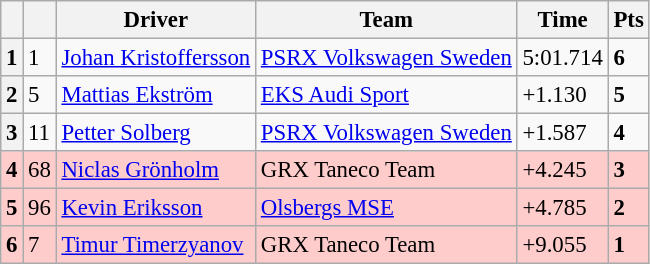<table class="wikitable" style="font-size:95%">
<tr>
<th></th>
<th></th>
<th>Driver</th>
<th>Team</th>
<th>Time</th>
<th>Pts</th>
</tr>
<tr>
<th>1</th>
<td>1</td>
<td> <a href='#'>Johan Kristoffersson</a></td>
<td><a href='#'>PSRX Volkswagen Sweden</a></td>
<td>5:01.714</td>
<td><strong>6</strong></td>
</tr>
<tr>
<th>2</th>
<td>5</td>
<td> <a href='#'>Mattias Ekström</a></td>
<td><a href='#'>EKS Audi Sport</a></td>
<td>+1.130</td>
<td><strong>5</strong></td>
</tr>
<tr>
<th>3</th>
<td>11</td>
<td> <a href='#'>Petter Solberg</a></td>
<td><a href='#'>PSRX Volkswagen Sweden</a></td>
<td>+1.587</td>
<td><strong>4</strong></td>
</tr>
<tr>
<th style="background:#ffcccc;">4</th>
<td style="background:#ffcccc;">68</td>
<td style="background:#ffcccc;"> <a href='#'>Niclas Grönholm</a></td>
<td style="background:#ffcccc;">GRX Taneco Team</td>
<td style="background:#ffcccc;">+4.245</td>
<td style="background:#ffcccc;"><strong>3</strong></td>
</tr>
<tr>
<th style="background:#ffcccc;">5</th>
<td style="background:#ffcccc;">96</td>
<td style="background:#ffcccc;"> <a href='#'>Kevin Eriksson</a></td>
<td style="background:#ffcccc;"><a href='#'>Olsbergs MSE</a></td>
<td style="background:#ffcccc;">+4.785</td>
<td style="background:#ffcccc;"><strong>2</strong></td>
</tr>
<tr>
<th style="background:#ffcccc;">6</th>
<td style="background:#ffcccc;">7</td>
<td style="background:#ffcccc;"> <a href='#'>Timur Timerzyanov</a></td>
<td style="background:#ffcccc;">GRX Taneco Team</td>
<td style="background:#ffcccc;">+9.055</td>
<td style="background:#ffcccc;"><strong>1</strong></td>
</tr>
</table>
